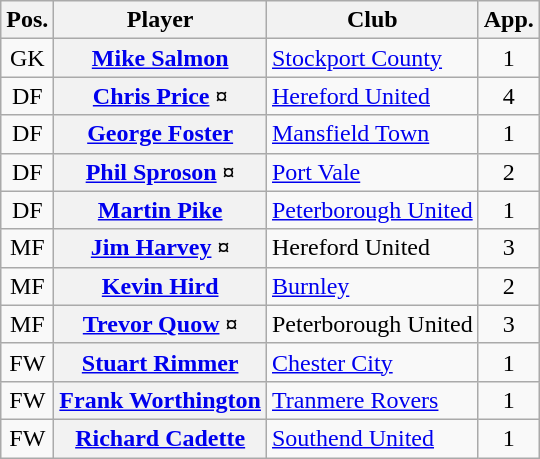<table class="wikitable plainrowheaders" style="text-align: left">
<tr>
<th scope=col>Pos.</th>
<th scope=col>Player</th>
<th scope=col>Club</th>
<th scope=col>App.</th>
</tr>
<tr>
<td style=text-align:center>GK</td>
<th scope=row><a href='#'>Mike Salmon</a></th>
<td><a href='#'>Stockport County</a></td>
<td style=text-align:center>1</td>
</tr>
<tr>
<td style=text-align:center>DF</td>
<th scope=row><a href='#'>Chris Price</a> ¤</th>
<td><a href='#'>Hereford United</a></td>
<td style=text-align:center>4</td>
</tr>
<tr>
<td style=text-align:center>DF</td>
<th scope=row><a href='#'>George Foster</a></th>
<td><a href='#'>Mansfield Town</a></td>
<td style=text-align:center>1</td>
</tr>
<tr>
<td style=text-align:center>DF</td>
<th scope=row><a href='#'>Phil Sproson</a> ¤</th>
<td><a href='#'>Port Vale</a></td>
<td style=text-align:center>2</td>
</tr>
<tr>
<td style=text-align:center>DF</td>
<th scope=row><a href='#'>Martin Pike</a></th>
<td><a href='#'>Peterborough United</a></td>
<td style=text-align:center>1</td>
</tr>
<tr>
<td style=text-align:center>MF</td>
<th scope=row><a href='#'>Jim Harvey</a> ¤</th>
<td>Hereford United</td>
<td style=text-align:center>3</td>
</tr>
<tr>
<td style=text-align:center>MF</td>
<th scope=row><a href='#'>Kevin Hird</a></th>
<td><a href='#'>Burnley</a></td>
<td style=text-align:center>2</td>
</tr>
<tr>
<td style=text-align:center>MF</td>
<th scope=row><a href='#'>Trevor Quow</a> ¤</th>
<td>Peterborough United</td>
<td style=text-align:center>3</td>
</tr>
<tr>
<td style=text-align:center>FW</td>
<th scope=row><a href='#'>Stuart Rimmer</a></th>
<td><a href='#'>Chester City</a></td>
<td style=text-align:center>1</td>
</tr>
<tr>
<td style=text-align:center>FW</td>
<th scope=row><a href='#'>Frank Worthington</a></th>
<td><a href='#'>Tranmere Rovers</a></td>
<td style=text-align:center>1</td>
</tr>
<tr>
<td style=text-align:center>FW</td>
<th scope=row><a href='#'>Richard Cadette</a></th>
<td><a href='#'>Southend United</a></td>
<td style=text-align:center>1</td>
</tr>
</table>
